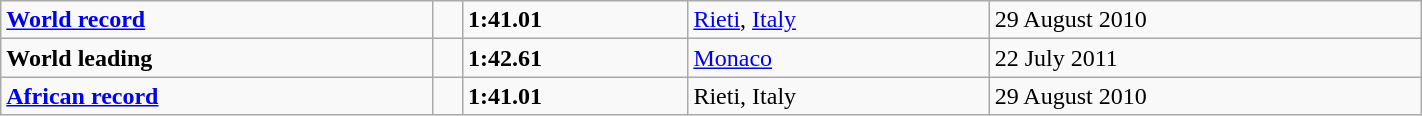<table class="wikitable" width=75%>
<tr>
<td><strong><a href='#'>World record</a></strong></td>
<td></td>
<td><strong>1:41.01</strong></td>
<td><a href='#'>Rieti</a>, <a href='#'>Italy</a></td>
<td>29 August 2010</td>
</tr>
<tr>
<td><strong>World leading</strong></td>
<td></td>
<td><strong>1:42.61</strong></td>
<td><a href='#'>Monaco</a></td>
<td>22 July 2011</td>
</tr>
<tr>
<td><strong><a href='#'>African record</a></strong></td>
<td></td>
<td><strong>1:41.01</strong></td>
<td>Rieti, Italy</td>
<td>29 August 2010</td>
</tr>
</table>
